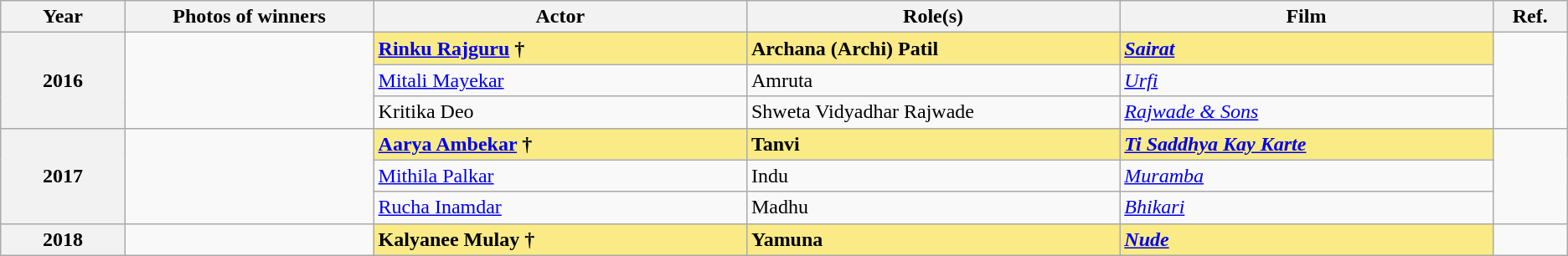<table class="wikitable sortable" style="text-align:left;">
<tr>
<th scope="col" style="width:5%; text-align:center;">Year</th>
<th scope="col" style="width:10%;text-align:center;">Photos of winners</th>
<th scope="col" style="width:15%;text-align:center;">Actor</th>
<th scope="col" style="width:15%;text-align:center;">Role(s)</th>
<th scope="col" style="width:15%;text-align:center;">Film</th>
<th scope="col" style="width:3%;text-align:center;">Ref.</th>
</tr>
<tr>
<th rowspan="3" scope="row" style="text-align:center">2016</th>
<td rowspan="3" sstyle="text-align:center"></td>
<td style="background:#FAEB86;"><strong><a href='#'>Rinku Rajguru</a> †</strong></td>
<td style="background:#FAEB86;"><strong>Archana (Archi) Patil</strong></td>
<td style="background:#FAEB86;"><strong><em><a href='#'>Sairat</a></em></strong></td>
<td rowspan="3"></td>
</tr>
<tr>
<td><a href='#'>Mitali Mayekar</a></td>
<td>Amruta</td>
<td><em><a href='#'>Urfi</a></em></td>
</tr>
<tr>
<td>Kritika Deo</td>
<td>Shweta Vidyadhar Rajwade</td>
<td><a href='#'><em>Rajwade & Sons</em></a></td>
</tr>
<tr>
<th rowspan="3" scope="row" style="text-align:center">2017</th>
<td rowspan="3" sstyle="text-align:center"></td>
<td style="background:#FAEB86;"><strong><a href='#'>Aarya Ambekar</a> †</strong></td>
<td style="background:#FAEB86;"><strong>Tanvi</strong></td>
<td style="background:#FAEB86;"><strong><em><a href='#'>Ti Saddhya Kay Karte</a></em></strong></td>
<td rowspan="3"></td>
</tr>
<tr>
<td><a href='#'>Mithila Palkar</a></td>
<td>Indu</td>
<td><em><a href='#'>Muramba</a></em></td>
</tr>
<tr>
<td><a href='#'>Rucha Inamdar</a></td>
<td>Madhu</td>
<td><em><a href='#'>Bhikari</a></em></td>
</tr>
<tr>
<th scope="row" style="text-align:center">2018</th>
<td style="text-align:center"></td>
<td style="background:#FAEB86;"><strong>Kalyanee Mulay †</strong></td>
<td style="background:#FAEB86;"><strong>Yamuna</strong></td>
<td style="background:#FAEB86;"><strong><em><a href='#'>Nude</a></em></strong></td>
<td></td>
</tr>
</table>
